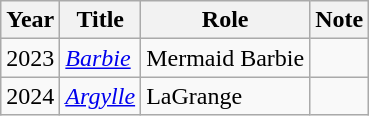<table class="wikitable">
<tr>
<th>Year</th>
<th>Title</th>
<th>Role</th>
<th>Note</th>
</tr>
<tr>
<td>2023</td>
<td><em><a href='#'>Barbie</a></em></td>
<td>Mermaid Barbie</td>
<td></td>
</tr>
<tr>
<td>2024</td>
<td><em><a href='#'>Argylle</a></em></td>
<td>LaGrange</td>
<td></td>
</tr>
</table>
